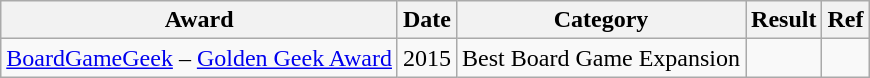<table class="wikitable">
<tr>
<th>Award</th>
<th>Date</th>
<th>Category</th>
<th>Result</th>
<th>Ref</th>
</tr>
<tr>
<td><a href='#'>BoardGameGeek</a> – <a href='#'>Golden Geek Award</a></td>
<td style="text-align: center;">2015</td>
<td>Best Board Game Expansion</td>
<td></td>
<td></td>
</tr>
</table>
